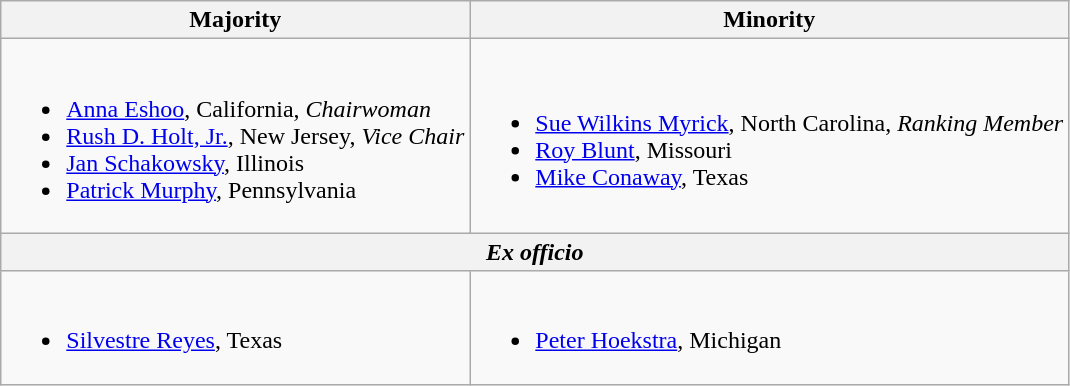<table class=wikitable>
<tr>
<th>Majority</th>
<th>Minority</th>
</tr>
<tr>
<td><br><ul><li><a href='#'>Anna Eshoo</a>, California, <em>Chairwoman</em></li><li><a href='#'>Rush D. Holt, Jr.</a>, New Jersey, <em>Vice Chair</em></li><li><a href='#'>Jan Schakowsky</a>, Illinois</li><li><a href='#'>Patrick Murphy</a>, Pennsylvania</li></ul></td>
<td><br><ul><li><a href='#'>Sue Wilkins Myrick</a>, North Carolina, <em>Ranking Member</em></li><li><a href='#'>Roy Blunt</a>, Missouri</li><li><a href='#'>Mike Conaway</a>, Texas</li></ul></td>
</tr>
<tr>
<th colspan=2><em>Ex officio</em></th>
</tr>
<tr>
<td><br><ul><li><a href='#'>Silvestre Reyes</a>, Texas</li></ul></td>
<td><br><ul><li><a href='#'>Peter Hoekstra</a>, Michigan</li></ul></td>
</tr>
</table>
